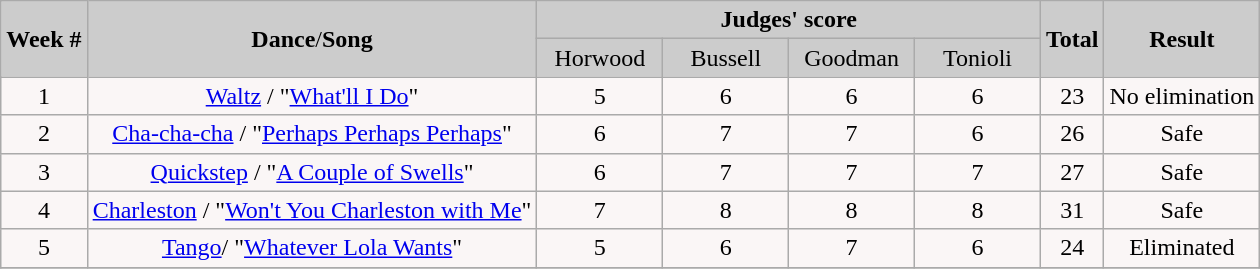<table class="wikitable" style="margin:left;">
<tr style="text-align:Center; background:#ccc;">
<td rowspan="2"><strong>Week #</strong></td>
<td rowspan="2"><strong>Dance</strong>/<strong>Song</strong></td>
<td colspan="4"><strong>Judges' score</strong></td>
<td rowspan="2"><strong>Total</strong></td>
<td rowspan="2"><strong>Result</strong></td>
</tr>
<tr style="text-align:center; background:#ccc;">
<td style="width:10%; ">Horwood</td>
<td style="width:10%; ">Bussell</td>
<td style="width:10%; ">Goodman</td>
<td style="width:10%; ">Tonioli</td>
</tr>
<tr style="text-align:center; background:#faf6f6;">
<td>1</td>
<td><a href='#'>Waltz</a> / "<a href='#'>What'll I Do</a>"</td>
<td>5</td>
<td>6</td>
<td>6</td>
<td>6</td>
<td>23</td>
<td>No elimination</td>
</tr>
<tr style="text-align:center; background:#faf6f6;">
<td>2</td>
<td><a href='#'>Cha-cha-cha</a> / "<a href='#'>Perhaps Perhaps Perhaps</a>"</td>
<td>6</td>
<td>7</td>
<td>7</td>
<td>6</td>
<td>26</td>
<td>Safe</td>
</tr>
<tr style="text-align:center; background:#faf6f6;">
<td>3</td>
<td><a href='#'>Quickstep</a> / "<a href='#'>A Couple of Swells</a>"</td>
<td>6</td>
<td>7</td>
<td>7</td>
<td>7</td>
<td>27</td>
<td>Safe</td>
</tr>
<tr style="text-align:center; background:#faf6f6;">
<td>4</td>
<td><a href='#'>Charleston</a> / "<a href='#'>Won't You Charleston with Me</a>"</td>
<td>7</td>
<td>8</td>
<td>8</td>
<td>8</td>
<td>31</td>
<td>Safe</td>
</tr>
<tr style="text-align:center; background:#faf6f6;">
<td>5</td>
<td><a href='#'>Tango</a>/ "<a href='#'>Whatever Lola Wants</a>"</td>
<td>5</td>
<td>6</td>
<td>7</td>
<td>6</td>
<td>24</td>
<td>Eliminated</td>
</tr>
<tr style="text-align:center; background:#faf6f6;">
</tr>
</table>
